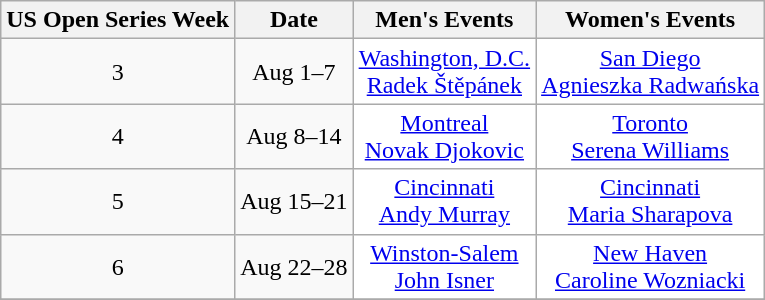<table class="wikitable">
<tr>
<th>US Open Series Week</th>
<th>Date</th>
<th>Men's Events</th>
<th>Women's Events</th>
</tr>
<tr align=center>
<td>3</td>
<td>Aug 1–7</td>
<td bgcolor="ffffff"><a href='#'>Washington, D.C.</a><br> <a href='#'>Radek Štěpánek</a></td>
<td bgcolor="ffffff"><a href='#'>San Diego</a><br>  <a href='#'>Agnieszka Radwańska</a></td>
</tr>
<tr align=center>
<td>4</td>
<td>Aug 8–14</td>
<td bgcolor="ffffff"><a href='#'>Montreal</a><br> <a href='#'>Novak Djokovic</a></td>
<td bgcolor="ffffff"><a href='#'>Toronto</a><br> <a href='#'>Serena Williams</a></td>
</tr>
<tr align=center>
<td>5</td>
<td>Aug 15–21</td>
<td bgcolor="ffffff"><a href='#'>Cincinnati</a><br> <a href='#'>Andy Murray</a></td>
<td bgcolor="ffffff"><a href='#'>Cincinnati</a><br>  <a href='#'>Maria Sharapova</a></td>
</tr>
<tr align=center>
<td>6</td>
<td>Aug 22–28</td>
<td bgcolor="#ffffff"><a href='#'>Winston-Salem</a><br> <a href='#'>John Isner</a></td>
<td bgcolor="ffffff"><a href='#'>New Haven</a><br> <a href='#'>Caroline Wozniacki</a></td>
</tr>
<tr align=center>
</tr>
</table>
